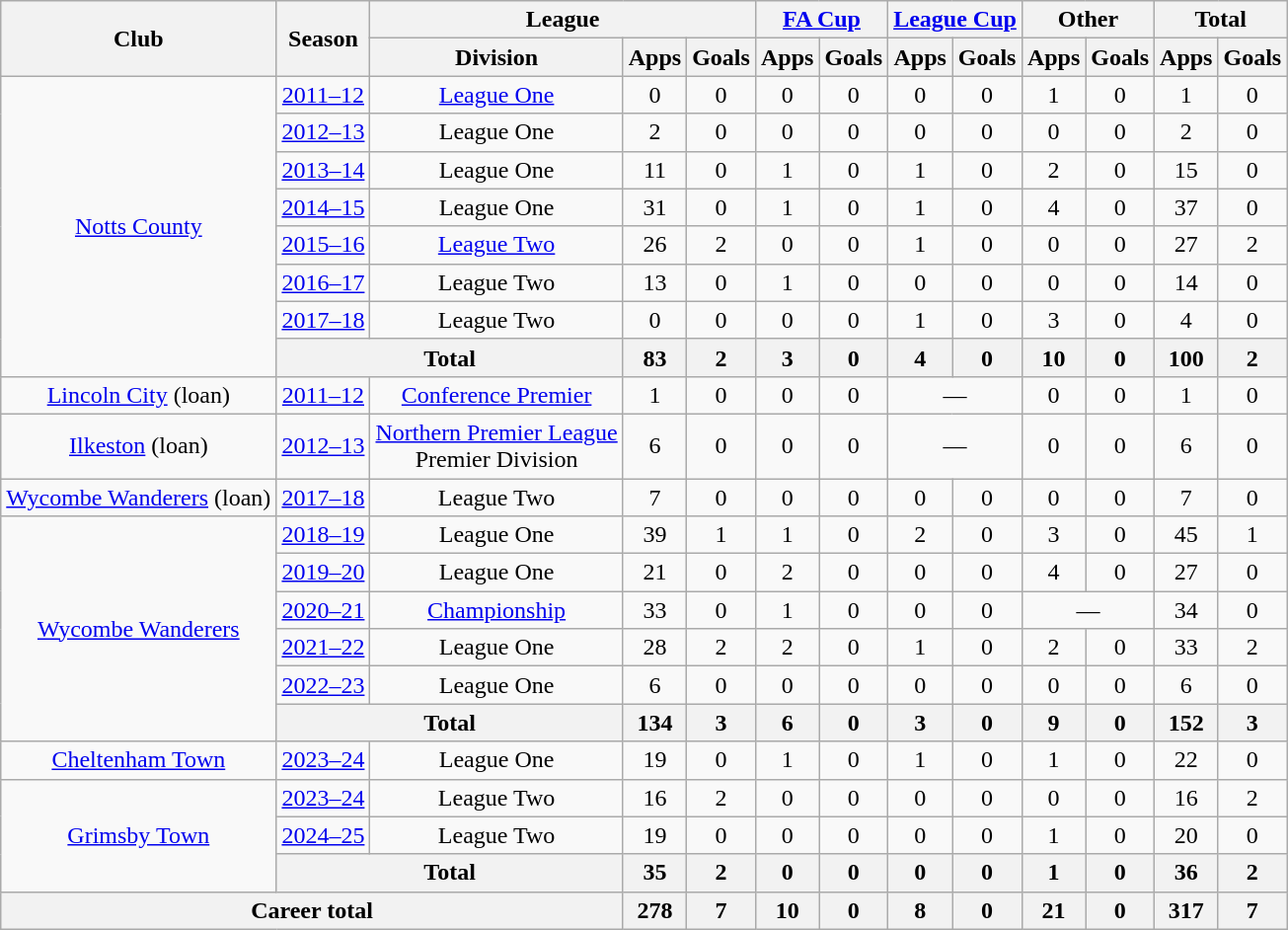<table class="wikitable" style="text-align:center">
<tr>
<th rowspan="2">Club</th>
<th rowspan="2">Season</th>
<th colspan="3">League</th>
<th colspan="2"><a href='#'>FA Cup</a></th>
<th colspan="2"><a href='#'>League Cup</a></th>
<th colspan="2">Other</th>
<th colspan="2">Total</th>
</tr>
<tr>
<th>Division</th>
<th>Apps</th>
<th>Goals</th>
<th>Apps</th>
<th>Goals</th>
<th>Apps</th>
<th>Goals</th>
<th>Apps</th>
<th>Goals</th>
<th>Apps</th>
<th>Goals</th>
</tr>
<tr>
<td rowspan="8"><a href='#'>Notts County</a></td>
<td><a href='#'>2011–12</a></td>
<td><a href='#'>League One</a></td>
<td>0</td>
<td>0</td>
<td>0</td>
<td>0</td>
<td>0</td>
<td>0</td>
<td>1</td>
<td>0</td>
<td>1</td>
<td>0</td>
</tr>
<tr>
<td><a href='#'>2012–13</a></td>
<td>League One</td>
<td>2</td>
<td>0</td>
<td>0</td>
<td>0</td>
<td>0</td>
<td>0</td>
<td>0</td>
<td>0</td>
<td>2</td>
<td>0</td>
</tr>
<tr>
<td><a href='#'>2013–14</a></td>
<td>League One</td>
<td>11</td>
<td>0</td>
<td>1</td>
<td>0</td>
<td>1</td>
<td>0</td>
<td>2</td>
<td>0</td>
<td>15</td>
<td>0</td>
</tr>
<tr>
<td><a href='#'>2014–15</a></td>
<td>League One</td>
<td>31</td>
<td>0</td>
<td>1</td>
<td>0</td>
<td>1</td>
<td>0</td>
<td>4</td>
<td>0</td>
<td>37</td>
<td>0</td>
</tr>
<tr>
<td><a href='#'>2015–16</a></td>
<td><a href='#'>League Two</a></td>
<td>26</td>
<td>2</td>
<td>0</td>
<td>0</td>
<td>1</td>
<td>0</td>
<td>0</td>
<td>0</td>
<td>27</td>
<td>2</td>
</tr>
<tr>
<td><a href='#'>2016–17</a></td>
<td>League Two</td>
<td>13</td>
<td>0</td>
<td>1</td>
<td>0</td>
<td>0</td>
<td>0</td>
<td>0</td>
<td>0</td>
<td>14</td>
<td>0</td>
</tr>
<tr>
<td><a href='#'>2017–18</a></td>
<td>League Two</td>
<td>0</td>
<td>0</td>
<td>0</td>
<td>0</td>
<td>1</td>
<td>0</td>
<td>3</td>
<td>0</td>
<td>4</td>
<td>0</td>
</tr>
<tr>
<th colspan="2">Total</th>
<th>83</th>
<th>2</th>
<th>3</th>
<th>0</th>
<th>4</th>
<th>0</th>
<th>10</th>
<th>0</th>
<th>100</th>
<th>2</th>
</tr>
<tr>
<td><a href='#'>Lincoln City</a> (loan)</td>
<td><a href='#'>2011–12</a></td>
<td><a href='#'>Conference Premier</a></td>
<td>1</td>
<td>0</td>
<td>0</td>
<td>0</td>
<td colspan="2">—</td>
<td>0</td>
<td>0</td>
<td>1</td>
<td>0</td>
</tr>
<tr>
<td><a href='#'>Ilkeston</a> (loan)</td>
<td><a href='#'>2012–13</a></td>
<td><a href='#'>Northern Premier League</a><br>Premier Division</td>
<td>6</td>
<td>0</td>
<td>0</td>
<td>0</td>
<td colspan="2">—</td>
<td>0</td>
<td>0</td>
<td>6</td>
<td>0</td>
</tr>
<tr>
<td><a href='#'>Wycombe Wanderers</a> (loan)</td>
<td><a href='#'>2017–18</a></td>
<td>League Two</td>
<td>7</td>
<td>0</td>
<td>0</td>
<td>0</td>
<td>0</td>
<td>0</td>
<td>0</td>
<td>0</td>
<td>7</td>
<td>0</td>
</tr>
<tr>
<td rowspan="6"><a href='#'>Wycombe Wanderers</a></td>
<td><a href='#'>2018–19</a></td>
<td>League One</td>
<td>39</td>
<td>1</td>
<td>1</td>
<td>0</td>
<td>2</td>
<td>0</td>
<td>3</td>
<td>0</td>
<td>45</td>
<td>1</td>
</tr>
<tr>
<td><a href='#'>2019–20</a></td>
<td>League One</td>
<td>21</td>
<td>0</td>
<td>2</td>
<td>0</td>
<td>0</td>
<td>0</td>
<td>4</td>
<td>0</td>
<td>27</td>
<td>0</td>
</tr>
<tr>
<td><a href='#'>2020–21</a></td>
<td><a href='#'>Championship</a></td>
<td>33</td>
<td>0</td>
<td>1</td>
<td>0</td>
<td>0</td>
<td>0</td>
<td colspan="2">—</td>
<td>34</td>
<td>0</td>
</tr>
<tr>
<td><a href='#'>2021–22</a></td>
<td>League One</td>
<td>28</td>
<td>2</td>
<td>2</td>
<td>0</td>
<td>1</td>
<td>0</td>
<td>2</td>
<td>0</td>
<td>33</td>
<td>2</td>
</tr>
<tr>
<td><a href='#'>2022–23</a></td>
<td>League One</td>
<td>6</td>
<td>0</td>
<td>0</td>
<td>0</td>
<td>0</td>
<td>0</td>
<td>0</td>
<td>0</td>
<td>6</td>
<td>0</td>
</tr>
<tr>
<th colspan="2">Total</th>
<th>134</th>
<th>3</th>
<th>6</th>
<th>0</th>
<th>3</th>
<th>0</th>
<th>9</th>
<th>0</th>
<th>152</th>
<th>3</th>
</tr>
<tr>
<td><a href='#'>Cheltenham Town</a></td>
<td><a href='#'>2023–24</a></td>
<td>League One</td>
<td>19</td>
<td>0</td>
<td>1</td>
<td>0</td>
<td>1</td>
<td>0</td>
<td>1</td>
<td>0</td>
<td>22</td>
<td>0</td>
</tr>
<tr>
<td rowspan="3"><a href='#'>Grimsby Town</a></td>
<td><a href='#'>2023–24</a></td>
<td>League Two</td>
<td>16</td>
<td>2</td>
<td>0</td>
<td>0</td>
<td>0</td>
<td>0</td>
<td>0</td>
<td>0</td>
<td>16</td>
<td>2</td>
</tr>
<tr>
<td><a href='#'>2024–25</a></td>
<td>League Two</td>
<td>19</td>
<td>0</td>
<td>0</td>
<td>0</td>
<td>0</td>
<td>0</td>
<td>1</td>
<td>0</td>
<td>20</td>
<td>0</td>
</tr>
<tr>
<th colspan="2">Total</th>
<th>35</th>
<th>2</th>
<th>0</th>
<th>0</th>
<th>0</th>
<th>0</th>
<th>1</th>
<th>0</th>
<th>36</th>
<th>2</th>
</tr>
<tr>
<th colspan="3">Career total</th>
<th>278</th>
<th>7</th>
<th>10</th>
<th>0</th>
<th>8</th>
<th>0</th>
<th>21</th>
<th>0</th>
<th>317</th>
<th>7</th>
</tr>
</table>
